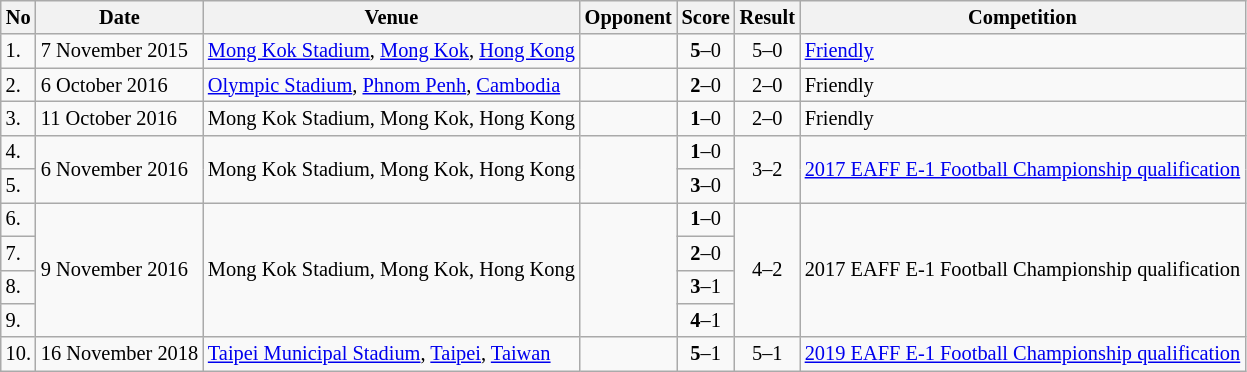<table class="wikitable" style="font-size:85%;">
<tr>
<th>No</th>
<th>Date</th>
<th>Venue</th>
<th>Opponent</th>
<th>Score</th>
<th>Result</th>
<th>Competition</th>
</tr>
<tr>
<td>1.</td>
<td>7 November 2015</td>
<td><a href='#'>Mong Kok Stadium</a>, <a href='#'>Mong Kok</a>, <a href='#'>Hong Kong</a></td>
<td></td>
<td align=center><strong>5</strong>–0</td>
<td align=center>5–0</td>
<td><a href='#'>Friendly</a></td>
</tr>
<tr>
<td>2.</td>
<td>6 October 2016</td>
<td><a href='#'>Olympic Stadium</a>, <a href='#'>Phnom Penh</a>, <a href='#'>Cambodia</a></td>
<td></td>
<td align=center><strong>2</strong>–0</td>
<td align=center>2–0</td>
<td>Friendly</td>
</tr>
<tr>
<td>3.</td>
<td>11 October 2016</td>
<td>Mong Kok Stadium, Mong Kok, Hong Kong</td>
<td></td>
<td align=center><strong>1</strong>–0</td>
<td align=center>2–0</td>
<td>Friendly</td>
</tr>
<tr>
<td>4.</td>
<td rowspan="2">6 November 2016</td>
<td rowspan="2">Mong Kok Stadium, Mong Kok, Hong Kong</td>
<td rowspan="2"></td>
<td align=center><strong>1</strong>–0</td>
<td rowspan="2" style="text-align:center">3–2</td>
<td rowspan="2"><a href='#'>2017 EAFF E-1 Football Championship qualification</a></td>
</tr>
<tr>
<td>5.</td>
<td align=center><strong>3</strong>–0</td>
</tr>
<tr>
<td>6.</td>
<td rowspan="4">9 November 2016</td>
<td rowspan="4">Mong Kok Stadium, Mong Kok, Hong Kong</td>
<td rowspan="4"></td>
<td align=center><strong>1</strong>–0</td>
<td rowspan="4" style="text-align:center">4–2</td>
<td rowspan="4">2017 EAFF E-1 Football Championship qualification</td>
</tr>
<tr>
<td>7.</td>
<td align=center><strong>2</strong>–0</td>
</tr>
<tr>
<td>8.</td>
<td align=center><strong>3</strong>–1</td>
</tr>
<tr>
<td>9.</td>
<td align=center><strong>4</strong>–1</td>
</tr>
<tr>
<td>10.</td>
<td>16 November 2018</td>
<td><a href='#'>Taipei Municipal Stadium</a>, <a href='#'>Taipei</a>, <a href='#'>Taiwan</a></td>
<td></td>
<td align=center><strong>5</strong>–1</td>
<td align=center>5–1</td>
<td><a href='#'>2019 EAFF E-1 Football Championship qualification</a></td>
</tr>
</table>
